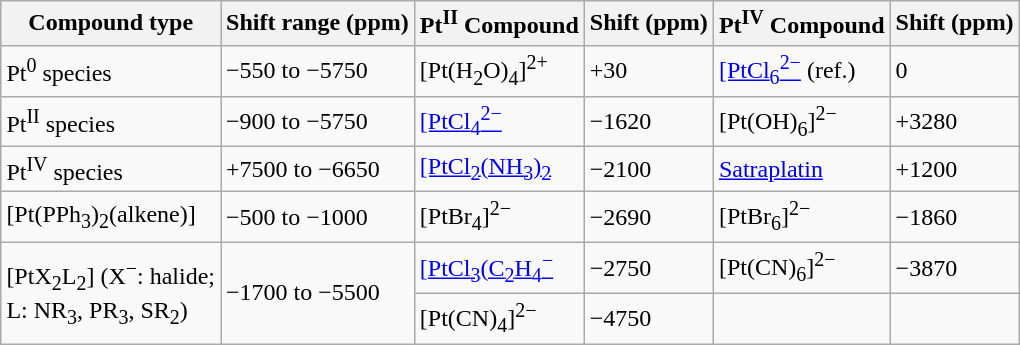<table class="wikitable mw-collapsible" style="margin-left: auto; margin-right: auto; border: none;">
<tr>
<th>Compound type</th>
<th>Shift range (ppm)</th>
<th>Pt<sup>II</sup> Compound</th>
<th>Shift (ppm)</th>
<th>Pt<sup>IV</sup> Compound</th>
<th>Shift (ppm)</th>
</tr>
<tr>
<td>Pt<sup>0</sup> species</td>
<td>−550 to −5750</td>
<td>[Pt(H<sub>2</sub>O)<sub>4</sub>]<sup>2+</sup></td>
<td>+30</td>
<td><a href='#'>[PtCl<sub>6</sub><sup>2−</sup></a> (ref.)</td>
<td>0</td>
</tr>
<tr>
<td>Pt<sup>II</sup> species</td>
<td>−900 to −5750</td>
<td><a href='#'>[PtCl<sub>4</sub><sup>2−</sup></a></td>
<td>−1620</td>
<td>[Pt(OH)<sub>6</sub>]<sup>2−</sup></td>
<td>+3280</td>
</tr>
<tr>
<td>Pt<sup>IV</sup> species</td>
<td>+7500 to −6650</td>
<td><a href='#'>[PtCl<sub>2</sub>(NH<sub>3</sub>)<sub>2</sub></a></td>
<td>−2100</td>
<td><a href='#'>Satraplatin</a></td>
<td>+1200</td>
</tr>
<tr>
<td>[Pt(PPh<sub>3</sub>)<sub>2</sub>(alkene)]</td>
<td>−500 to −1000</td>
<td>[PtBr<sub>4</sub>]<sup>2−</sup></td>
<td>−2690</td>
<td>[PtBr<sub>6</sub>]<sup>2−</sup></td>
<td>−1860</td>
</tr>
<tr>
<td rowspan="2">[PtX<sub>2</sub>L<sub>2</sub>] (X<sup>−</sup>: halide;<br>L: NR<sub>3</sub>, PR<sub>3</sub>, SR<sub>2</sub>)</td>
<td rowspan="2">−1700 to −5500</td>
<td><a href='#'>[PtCl<sub>3</sub>(C<sub>2</sub>H<sub>4</sub><sup>−</sup></a></td>
<td>−2750</td>
<td>[Pt(CN)<sub>6</sub>]<sup>2−</sup></td>
<td>−3870</td>
</tr>
<tr>
<td>[Pt(CN)<sub>4</sub>]<sup>2−</sup></td>
<td>−4750</td>
<td></td>
<td></td>
</tr>
</table>
